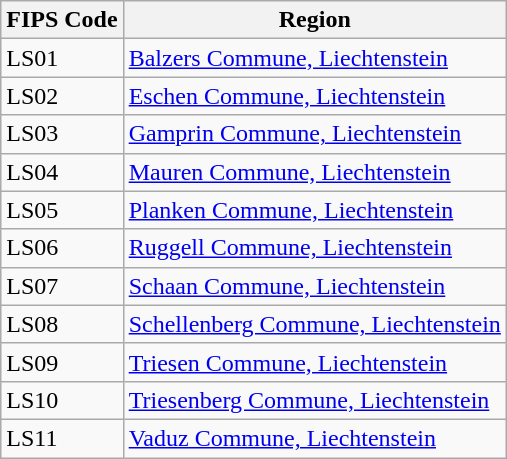<table class="wikitable">
<tr>
<th>FIPS Code</th>
<th>Region</th>
</tr>
<tr>
<td>LS01</td>
<td><a href='#'>Balzers Commune, Liechtenstein</a></td>
</tr>
<tr>
<td>LS02</td>
<td><a href='#'>Eschen Commune, Liechtenstein</a></td>
</tr>
<tr>
<td>LS03</td>
<td><a href='#'>Gamprin Commune, Liechtenstein</a></td>
</tr>
<tr>
<td>LS04</td>
<td><a href='#'>Mauren Commune, Liechtenstein</a></td>
</tr>
<tr>
<td>LS05</td>
<td><a href='#'>Planken Commune, Liechtenstein</a></td>
</tr>
<tr>
<td>LS06</td>
<td><a href='#'>Ruggell Commune, Liechtenstein</a></td>
</tr>
<tr>
<td>LS07</td>
<td><a href='#'>Schaan Commune, Liechtenstein</a></td>
</tr>
<tr>
<td>LS08</td>
<td><a href='#'>Schellenberg Commune, Liechtenstein</a></td>
</tr>
<tr>
<td>LS09</td>
<td><a href='#'>Triesen Commune, Liechtenstein</a></td>
</tr>
<tr>
<td>LS10</td>
<td><a href='#'>Triesenberg Commune, Liechtenstein</a></td>
</tr>
<tr>
<td>LS11</td>
<td><a href='#'>Vaduz Commune, Liechtenstein</a></td>
</tr>
</table>
